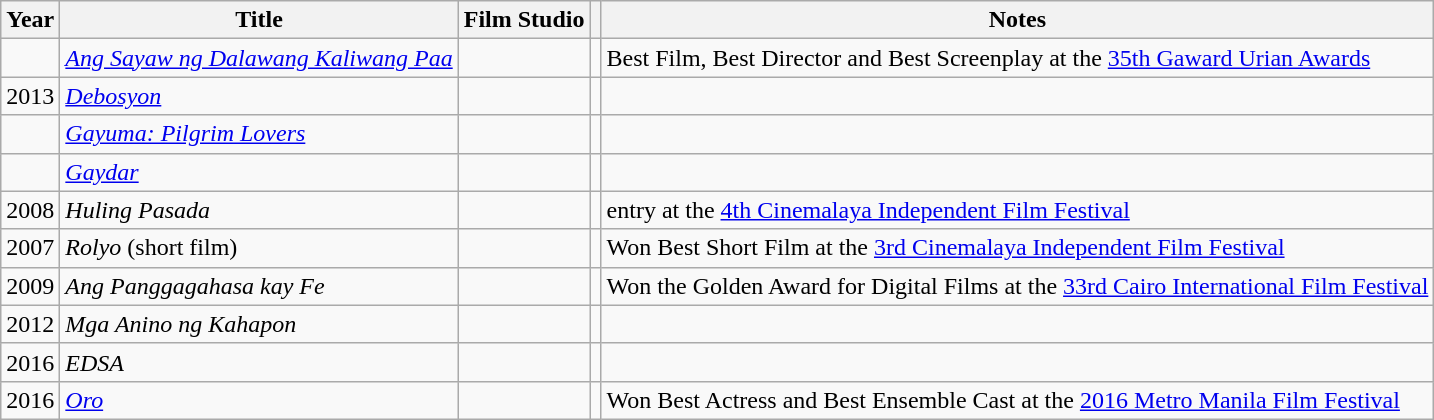<table class="wikitable sortable">
<tr>
<th>Year</th>
<th>Title</th>
<th>Film Studio</th>
<th></th>
<th>Notes</th>
</tr>
<tr>
<td></td>
<td><em><a href='#'>Ang Sayaw ng Dalawang Kaliwang Paa</a></em></td>
<td></td>
<td></td>
<td>Best Film, Best Director and Best Screenplay at the <a href='#'>35th Gaward Urian Awards</a></td>
</tr>
<tr>
<td>2013</td>
<td><em><a href='#'>Debosyon</a></em></td>
<td></td>
<td></td>
<td></td>
</tr>
<tr>
<td></td>
<td><em><a href='#'>Gayuma: Pilgrim Lovers</a></em></td>
<td></td>
<td></td>
<td></td>
</tr>
<tr>
<td></td>
<td><em><a href='#'>Gaydar</a></em></td>
<td></td>
<td></td>
<td></td>
</tr>
<tr>
<td>2008</td>
<td><em>Huling Pasada</em></td>
<td></td>
<td></td>
<td>entry at the <a href='#'>4th Cinemalaya Independent Film Festival</a></td>
</tr>
<tr>
<td>2007</td>
<td><em>Rolyo</em> (short film)</td>
<td></td>
<td></td>
<td>Won Best Short Film at the <a href='#'>3rd Cinemalaya Independent Film Festival</a></td>
</tr>
<tr>
<td>2009</td>
<td><em>Ang Panggagahasa kay Fe</em></td>
<td></td>
<td></td>
<td>Won the Golden Award for Digital Films at the <a href='#'>33rd Cairo International Film Festival</a></td>
</tr>
<tr>
<td>2012</td>
<td><em>Mga Anino ng Kahapon</em></td>
<td></td>
<td></td>
<td></td>
</tr>
<tr>
<td>2016</td>
<td><em>EDSA</em></td>
<td></td>
<td></td>
<td></td>
</tr>
<tr>
<td>2016</td>
<td><em><a href='#'>Oro</a></em></td>
<td></td>
<td></td>
<td>Won Best Actress and Best Ensemble Cast at the <a href='#'>2016 Metro Manila Film Festival</a></td>
</tr>
</table>
